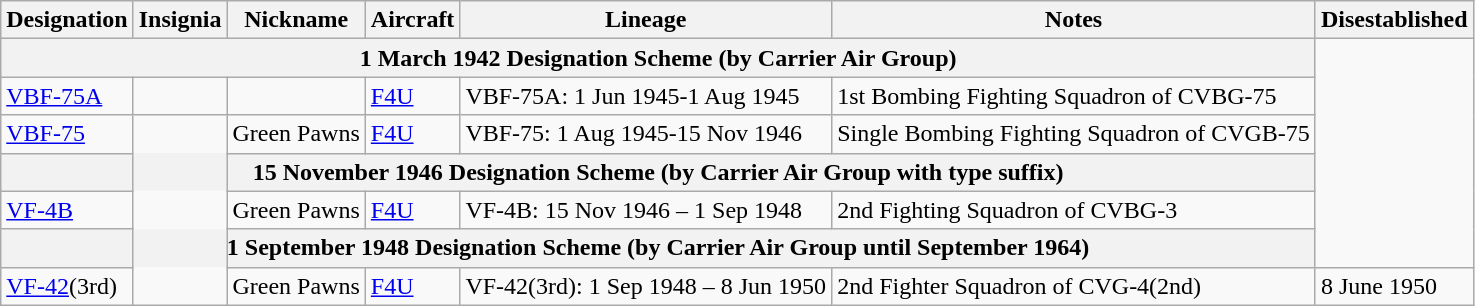<table class="wikitable">
<tr>
<th>Designation</th>
<th>Insignia</th>
<th>Nickname</th>
<th>Aircraft</th>
<th>Lineage</th>
<th>Notes</th>
<th>Disestablished</th>
</tr>
<tr>
<th colspan=6>1 March 1942 Designation Scheme (by Carrier Air Group)</th>
</tr>
<tr>
<td><a href='#'>VBF-75A</a></td>
<td></td>
<td></td>
<td><a href='#'>F4U</a></td>
<td>VBF-75A: 1 Jun 1945-1 Aug 1945</td>
<td>1st Bombing Fighting Squadron of CVBG-75</td>
</tr>
<tr>
<td><a href='#'>VBF-75</a></td>
<td Rowspan="5"></td>
<td>Green Pawns</td>
<td><a href='#'>F4U</a></td>
<td>VBF-75: 1 Aug 1945-15 Nov 1946</td>
<td>Single Bombing Fighting Squadron of CVGB-75</td>
</tr>
<tr>
<th colspan=6>15 November 1946 Designation Scheme (by Carrier Air Group with type suffix)</th>
</tr>
<tr>
<td><a href='#'>VF-4B</a></td>
<td>Green Pawns</td>
<td><a href='#'>F4U</a></td>
<td style="white-space: nowrap;">VF-4B: 15 Nov 1946 – 1 Sep 1948</td>
<td>2nd Fighting Squadron of CVBG-3</td>
</tr>
<tr>
<th colspan=6>1 September 1948 Designation Scheme (by Carrier Air Group until September 1964)</th>
</tr>
<tr>
<td><a href='#'>VF-42</a>(3rd)</td>
<td>Green Pawns</td>
<td><a href='#'>F4U</a></td>
<td style="white-space: nowrap;">VF-42(3rd): 1 Sep 1948 – 8 Jun 1950</td>
<td>2nd Fighter Squadron of CVG-4(2nd)</td>
<td>8 June 1950</td>
</tr>
</table>
